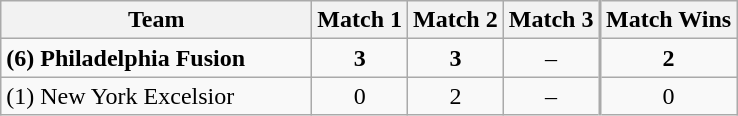<table class="wikitable" style="text-align:center">
<tr>
<th style="width:200px">Team</th>
<th>Match 1</th>
<th>Match 2</th>
<th style="border-right:2px solid#AAA">Match 3</th>
<th>Match Wins</th>
</tr>
<tr>
<td style="text-align:left"><strong>(6) Philadelphia Fusion</strong></td>
<td><strong>3</strong></td>
<td><strong>3</strong></td>
<td style="border-right:2px solid#AAA">–</td>
<td><strong>2</strong></td>
</tr>
<tr>
<td style="text-align:left">(1) New York Excelsior</td>
<td>0</td>
<td>2</td>
<td style="border-right:2px solid#AAA">–</td>
<td>0</td>
</tr>
</table>
